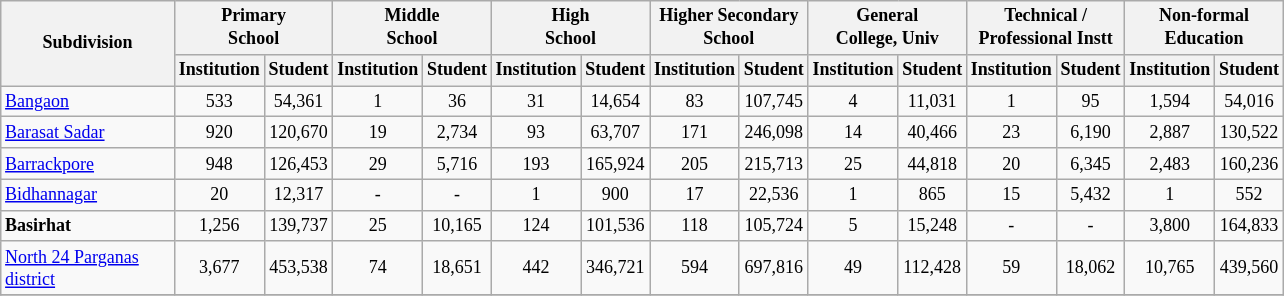<table class="wikitable" style="text-align:center;font-size: 9pt">
<tr>
<th width="110" rowspan="2">Subdivision</th>
<th colspan="2">Primary<br>School</th>
<th colspan="2">Middle<br>School</th>
<th colspan="2">High<br>School</th>
<th colspan="2">Higher Secondary<br>School</th>
<th colspan="2">General<br>College, Univ</th>
<th colspan="2">Technical /<br>Professional Instt</th>
<th colspan="2">Non-formal<br>Education</th>
</tr>
<tr>
<th width="30">Institution</th>
<th width="30">Student</th>
<th width="30">Institution</th>
<th width="30">Student</th>
<th width="30">Institution</th>
<th width="30">Student</th>
<th width="30">Institution</th>
<th width="30">Student</th>
<th width="30">Institution</th>
<th width="30">Student</th>
<th width="30">Institution</th>
<th width="30">Student</th>
<th width="30">Institution</th>
<th width="30">Student<br></th>
</tr>
<tr>
<td align=left><a href='#'>Bangaon</a></td>
<td align="center">533</td>
<td align="center">54,361</td>
<td align="center">1</td>
<td align="center">36</td>
<td align="center">31</td>
<td align="center">14,654</td>
<td align="center">83</td>
<td align="center">107,745</td>
<td align="center">4</td>
<td align="center">11,031</td>
<td align="center">1</td>
<td align="center">95</td>
<td align="center">1,594</td>
<td align="center">54,016</td>
</tr>
<tr>
<td align=left><a href='#'>Barasat Sadar</a></td>
<td align="center">920</td>
<td align="center">120,670</td>
<td align="center">19</td>
<td align="center">2,734</td>
<td align="center">93</td>
<td align="center">63,707</td>
<td align="center">171</td>
<td align="center">246,098</td>
<td align="center">14</td>
<td align="center">40,466</td>
<td align="center">23</td>
<td align="center">6,190</td>
<td align="center">2,887</td>
<td align="center">130,522</td>
</tr>
<tr>
<td align=left><a href='#'>Barrackpore</a></td>
<td align="center">948</td>
<td align="center">126,453</td>
<td align="center">29</td>
<td align="center">5,716</td>
<td align="center">193</td>
<td align="center">165,924</td>
<td align="center">205</td>
<td align="center">215,713</td>
<td align="center">25</td>
<td align="center">44,818</td>
<td align="center">20</td>
<td align="center">6,345</td>
<td align="center">2,483</td>
<td align="center">160,236</td>
</tr>
<tr>
<td align=left><a href='#'>Bidhannagar</a></td>
<td align="center">20</td>
<td align="center">12,317</td>
<td align="center">-</td>
<td align="center">-</td>
<td align="center">1</td>
<td align="center">900</td>
<td align="center">17</td>
<td align="center">22,536</td>
<td align="center">1</td>
<td align="center">865</td>
<td align="center">15</td>
<td align="center">5,432</td>
<td align="center">1</td>
<td align="center">552</td>
</tr>
<tr>
<td align=left><strong>Basirhat</strong></td>
<td align="center">1,256</td>
<td align="center">139,737</td>
<td align="center">25</td>
<td align="center">10,165</td>
<td align="center">124</td>
<td align="center">101,536</td>
<td align="center">118</td>
<td align="center">105,724</td>
<td align="center">5</td>
<td align="center">15,248</td>
<td align="center">-</td>
<td align="center">-</td>
<td align="center">3,800</td>
<td align="center">164,833</td>
</tr>
<tr>
<td align=left><a href='#'>North 24 Parganas district</a></td>
<td align="center">3,677</td>
<td align="center">453,538</td>
<td align="center">74</td>
<td align="center">18,651</td>
<td align="center">442</td>
<td align="center">346,721</td>
<td align="center">594</td>
<td align="center">697,816</td>
<td align="center">49</td>
<td align="center">112,428</td>
<td align="center">59</td>
<td align="center">18,062</td>
<td align="center">10,765</td>
<td align="center">439,560</td>
</tr>
<tr>
</tr>
</table>
